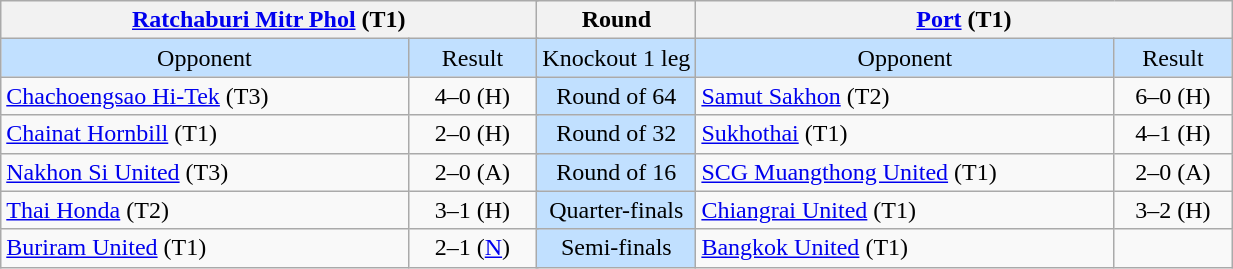<table class="wikitable" style="text-align:center">
<tr>
<th colspan=4 width="350"><a href='#'>Ratchaburi Mitr Phol</a> (T1)</th>
<th>Round</th>
<th colspan=4 width="350"><a href='#'>Port</a> (T1)</th>
</tr>
<tr style="background:#C1E0FF">
<td>Opponent</td>
<td colspan=3>Result</td>
<td>Knockout 1 leg</td>
<td>Opponent</td>
<td colspan=3>Result</td>
</tr>
<tr>
<td align=left><a href='#'>Chachoengsao Hi-Tek</a> (T3)</td>
<td colspan=3>4–0 (H)</td>
<td style="background:#C1E0FF">Round of 64</td>
<td align=left><a href='#'>Samut Sakhon</a> (T2)</td>
<td colspan=3>6–0 (H)</td>
</tr>
<tr>
<td align=left><a href='#'>Chainat Hornbill</a> (T1)</td>
<td colspan=3>2–0 (H)</td>
<td style="background:#C1E0FF">Round of 32</td>
<td align=left><a href='#'>Sukhothai</a> (T1)</td>
<td colspan=3>4–1 (H)</td>
</tr>
<tr>
<td align=left><a href='#'>Nakhon Si United</a> (T3)</td>
<td colspan=3>2–0 (A)</td>
<td style="background:#C1E0FF">Round of 16</td>
<td align=left><a href='#'>SCG Muangthong United</a> (T1)</td>
<td colspan=3>2–0 (A)</td>
</tr>
<tr>
<td align=left><a href='#'>Thai Honda</a> (T2)</td>
<td colspan=3>3–1 (H)</td>
<td style="background:#C1E0FF">Quarter-finals</td>
<td align=left><a href='#'>Chiangrai United</a> (T1)</td>
<td colspan=3>3–2 (H)</td>
</tr>
<tr>
<td align=left><a href='#'>Buriram United</a> (T1)</td>
<td colspan=3>2–1 (<a href='#'>N</a>)</td>
<td style="background:#C1E0FF">Semi-finals</td>
<td align=left><a href='#'>Bangkok United</a> (T1)</td>
<td colspan=3></td>
</tr>
</table>
